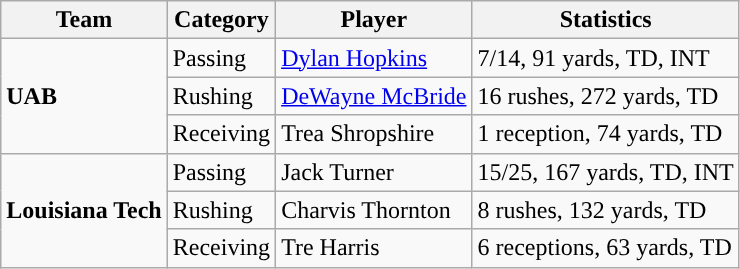<table class="wikitable" style="float: left;">
<tr>
<th>Team</th>
<th>Category</th>
<th>Player</th>
<th>Statistics</th>
</tr>
<tr>
<td rowspan=3><strong>UAB</strong></td>
<td>Passing</td>
<td><a href='#'>Dylan Hopkins</a></td>
<td>7/14, 91 yards, TD, INT</td>
</tr>
<tr>
<td>Rushing</td>
<td><a href='#'>DeWayne McBride</a></td>
<td>16 rushes, 272 yards, TD</td>
</tr>
<tr>
<td>Receiving</td>
<td>Trea Shropshire</td>
<td>1 reception, 74 yards, TD</td>
</tr>
<tr>
<td rowspan=3><strong>Louisiana Tech</strong></td>
<td>Passing</td>
<td>Jack Turner</td>
<td>15/25, 167 yards, TD, INT</td>
</tr>
<tr>
<td>Rushing</td>
<td>Charvis Thornton</td>
<td>8 rushes, 132 yards, TD</td>
</tr>
<tr>
<td>Receiving</td>
<td>Tre Harris</td>
<td>6 receptions, 63 yards, TD</td>
</tr>
</table>
